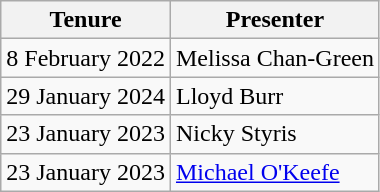<table class="wikitable">
<tr>
<th>Tenure</th>
<th>Presenter</th>
</tr>
<tr>
<td>8 February 2022</td>
<td>Melissa Chan-Green</td>
</tr>
<tr>
<td>29 January 2024</td>
<td>Lloyd Burr</td>
</tr>
<tr>
<td>23 January 2023</td>
<td>Nicky Styris</td>
</tr>
<tr>
<td>23 January 2023</td>
<td><a href='#'>Michael O'Keefe</a></td>
</tr>
</table>
